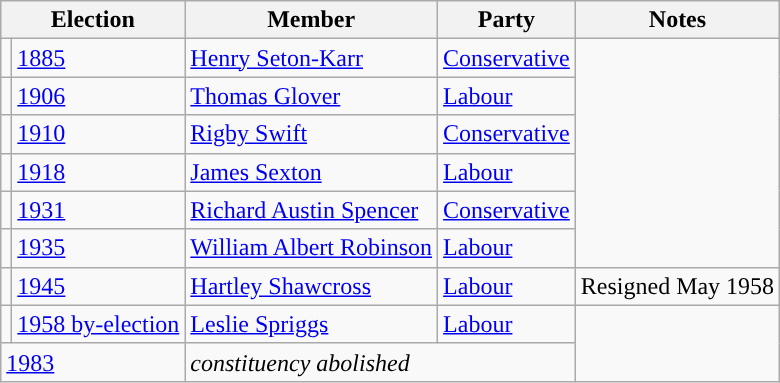<table class="wikitable">
<tr>
<th colspan=2>Election</th>
<th>Member</th>
<th>Party</th>
<th>Notes</th>
</tr>
<tr>
<td style="color:inherit;background-color: "></td>
<td><a href='#'>1885</a></td>
<td><a href='#'>Henry Seton-Karr</a></td>
<td><a href='#'>Conservative</a></td>
</tr>
<tr>
<td style="color:inherit;background-color: "></td>
<td><a href='#'>1906</a></td>
<td><a href='#'>Thomas Glover</a></td>
<td><a href='#'>Labour</a></td>
</tr>
<tr>
<td style="color:inherit;background-color: "></td>
<td><a href='#'>1910</a></td>
<td><a href='#'>Rigby Swift</a></td>
<td><a href='#'>Conservative</a></td>
</tr>
<tr>
<td style="color:inherit;background-color: "></td>
<td><a href='#'>1918</a></td>
<td><a href='#'>James Sexton</a></td>
<td><a href='#'>Labour</a></td>
</tr>
<tr>
<td style="color:inherit;background-color: "></td>
<td><a href='#'>1931</a></td>
<td><a href='#'>Richard Austin Spencer</a></td>
<td><a href='#'>Conservative</a></td>
</tr>
<tr>
<td style="color:inherit;background-color: "></td>
<td><a href='#'>1935</a></td>
<td><a href='#'>William Albert Robinson</a></td>
<td><a href='#'>Labour</a></td>
</tr>
<tr>
<td style="color:inherit;background-color: "></td>
<td><a href='#'>1945</a></td>
<td><a href='#'>Hartley Shawcross</a></td>
<td><a href='#'>Labour</a></td>
<td>Resigned May 1958</td>
</tr>
<tr>
<td style="color:inherit;background-color: "></td>
<td><a href='#'>1958 by-election</a></td>
<td><a href='#'>Leslie Spriggs</a></td>
<td><a href='#'>Labour</a></td>
</tr>
<tr>
<td colspan="2"><a href='#'>1983</a></td>
<td colspan="2"><em>constituency abolished</em></td>
</tr>
</table>
